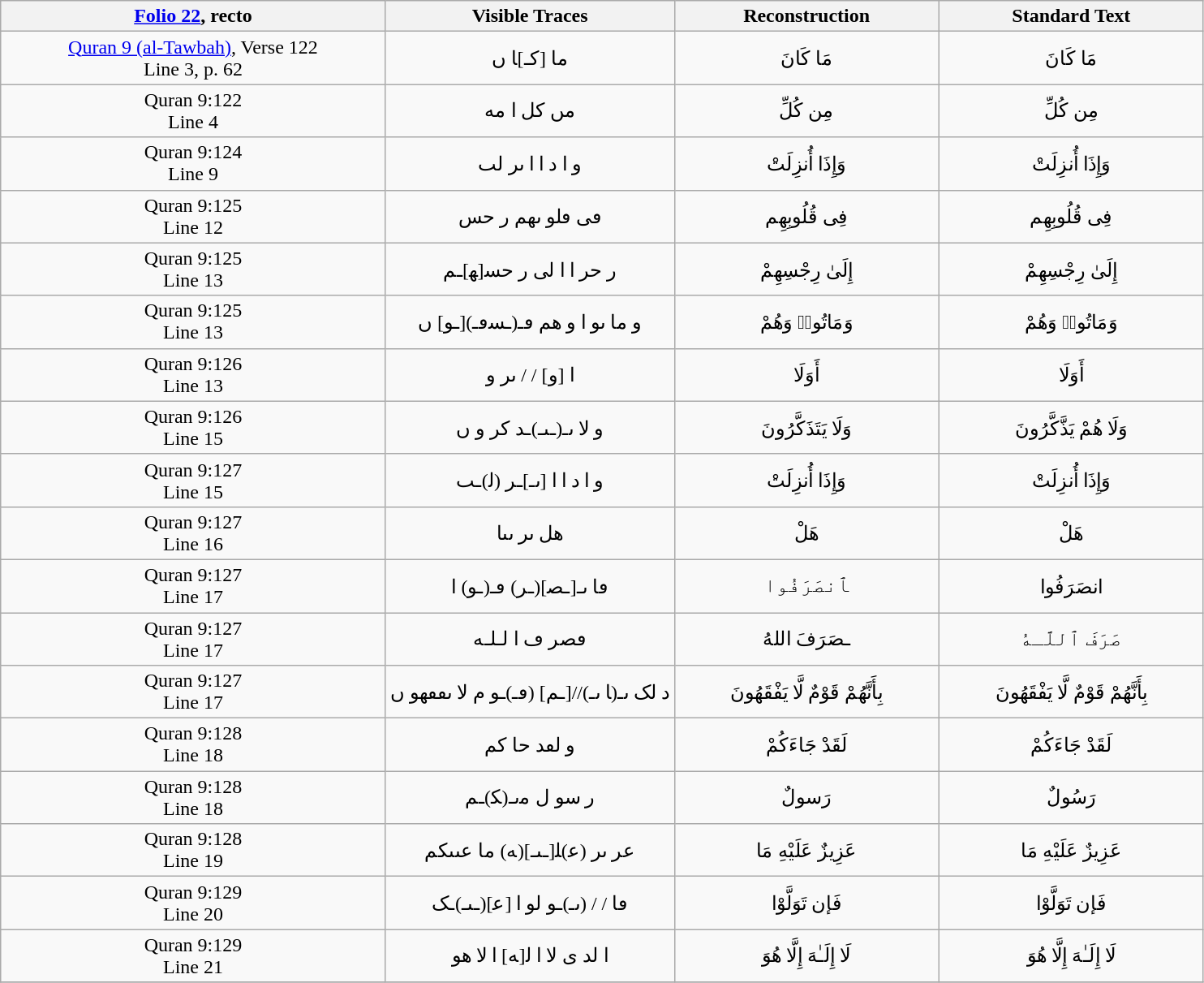<table class="wikitable" style="text-align:center;">
<tr>
<th scope="col" width="32%"><a href='#'>Folio 22</a>, recto</th>
<th scope="col" width="24%">Visible Traces</th>
<th scope="col" width="22%">Reconstruction</th>
<th scope="col" width="22%">Standard Text</th>
</tr>
<tr>
<td><a href='#'>Quran 9 (al-Tawbah)</a>, Verse 122 <br><span>Line 3, p. 62</span></td>
<td>ما [كـ]ﺎ ﮞ</td>
<td>مَا كَانَ</td>
<td>مَا كَانَ</td>
</tr>
<tr>
<td>Quran 9:122 <br><span>Line 4</span></td>
<td>مں كل ا ﻣﻪ</td>
<td>مِن كُلِّ </td>
<td>مِن كُلِّ </td>
</tr>
<tr>
<td>Quran 9:124 <br><span>Line 9</span></td>
<td>و ا د ا ا ٮر لٮ</td>
<td>وَإِذَا أُنزِلَتْ</td>
<td>وَإِذَا  أُنزِلَتْ</td>
</tr>
<tr>
<td>Quran 9:125 <br><span>Line 12</span></td>
<td>ڡی ٯلو ٮهم ر حس</td>
<td>فِى قُلُوبِهِم </td>
<td>فِى قُلُوبِهِم </td>
</tr>
<tr>
<td>Quran 9:125 <br><span>Line 13</span></td>
<td>ر حر ا ا لی ر ﺣﺴ[ﻬ]ـﻢ</td>
<td> إِلَىٰ رِجْسِهِمْ</td>
<td> إِلَىٰ رِجْسِهِمْ</td>
</tr>
<tr>
<td>Quran 9:125 <br><span>Line 13</span></td>
<td>و ما ٮو ا و هم ڡـ(ـﺴٯـ)[ـﻮ] ﮞ</td>
<td>وَمَاتُوا۟ وَهُمْ </td>
<td>وَمَاتُوا۟ وَهُمْ </td>
</tr>
<tr>
<td>Quran 9:126 <br><span>Line 13</span></td>
<td>ا [و] / / ٮر و</td>
<td>أَوَلَا </td>
<td>أَوَلَا </td>
</tr>
<tr>
<td>Quran 9:126 <br><span>Line 15</span></td>
<td>و لا ٮـ(ـٮـ)ـﺪ كر و ﮞ</td>
<td>وَلَا يَتَذَكَّرُونَ</td>
<td>وَلَا هُمْ يَذَّكَّرُونَ</td>
</tr>
<tr>
<td>Quran 9:127 <br><span>Line 15</span></td>
<td>و ا د ا ا [ٮـ]ـﺮ (ﻟ)ـٮ</td>
<td>وَإِذَا أُنزِلَتْ</td>
<td>وَإِذَا  أُنزِلَتْ</td>
</tr>
<tr>
<td>Quran 9:127 <br><span>Line 16</span></td>
<td>هل ٮر ٮٮا</td>
<td>هَلْ </td>
<td>هَلْ </td>
</tr>
<tr>
<td>Quran 9:127 <br><span>Line 17</span></td>
<td>ڡا ٮـ[ـﺼ](ـﺮ) ڡـ(ـﻮ) ا</td>
<td>ﭑنصَرَفُوا</td>
<td> انصَرَفُوا</td>
</tr>
<tr>
<td>Quran 9:127 <br><span>Line 17</span></td>
<td>ڡصر ڡ ا ﻟـﻠـﻪ</td>
<td>ـصَرَفَ اللهُ</td>
<td>صَرَفَ ٱللَّـهُ</td>
</tr>
<tr>
<td>Quran 9:127 <br><span>Line 17</span></td>
<td>د لک ٮـ(ﺎ ٮـ)//[ـﻢ] (ٯـ)ـﻮ م لا ٮڡٯهو ﮞ</td>
<td> بِأَنَّهُمْ قَوْمٌ لَّا يَفْقَهُونَ</td>
<td>بِأَنَّهُمْ قَوْمٌ لَّا يَفْقَهُونَ</td>
</tr>
<tr>
<td>Quran 9:128 <br><span>Line 18</span></td>
<td>و لٯد حا کم</td>
<td>لَقَدْ جَاءَكُمْ</td>
<td>لَقَدْ جَاءَكُمْ</td>
</tr>
<tr>
<td>Quran 9:128 <br><span>Line 18</span></td>
<td>ر سو ل ﻣٮـ(ﮑ)ـﻢ</td>
<td>رَسولٌ </td>
<td>رَسُولٌ </td>
</tr>
<tr>
<td>Quran 9:128 <br><span>Line 19</span></td>
<td>عر ٮر (ﻋ)ﻠ[ـٮـ](ﻪ) ما عٮٮکم</td>
<td>عَزِيزٌ عَلَيْهِ مَا </td>
<td>عَزِيزٌ عَلَيْهِ مَا </td>
</tr>
<tr>
<td>Quran 9:129 <br><span>Line 20</span></td>
<td>ڡا / / (ٮـ)ـﻮ لو ا [ﻋ](ـٮـ)ـﮏ</td>
<td>فَإن تَوَلَّوْا </td>
<td>فَإن تَوَلَّوْا</td>
</tr>
<tr>
<td>Quran 9:129 <br><span>Line 21</span></td>
<td>ا لد ی لا ا ﻟ[ﻪ] ا لا ﻫﻮ</td>
<td> لَا إِلَـٰهَ إِلَّا هُوَ</td>
<td>لَا إِلَـٰهَ إِلَّا هُوَ</td>
</tr>
<tr>
</tr>
</table>
